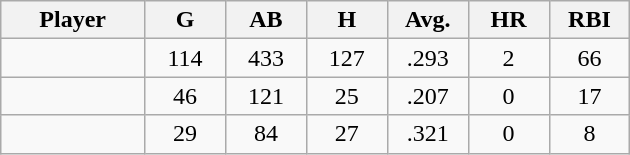<table class="wikitable sortable">
<tr>
<th bgcolor="#DDDDFF" width="16%">Player</th>
<th bgcolor="#DDDDFF" width="9%">G</th>
<th bgcolor="#DDDDFF" width="9%">AB</th>
<th bgcolor="#DDDDFF" width="9%">H</th>
<th bgcolor="#DDDDFF" width="9%">Avg.</th>
<th bgcolor="#DDDDFF" width="9%">HR</th>
<th bgcolor="#DDDDFF" width="9%">RBI</th>
</tr>
<tr align="center">
<td></td>
<td>114</td>
<td>433</td>
<td>127</td>
<td>.293</td>
<td>2</td>
<td>66</td>
</tr>
<tr align="center">
<td></td>
<td>46</td>
<td>121</td>
<td>25</td>
<td>.207</td>
<td>0</td>
<td>17</td>
</tr>
<tr align="center">
<td></td>
<td>29</td>
<td>84</td>
<td>27</td>
<td>.321</td>
<td>0</td>
<td>8</td>
</tr>
</table>
